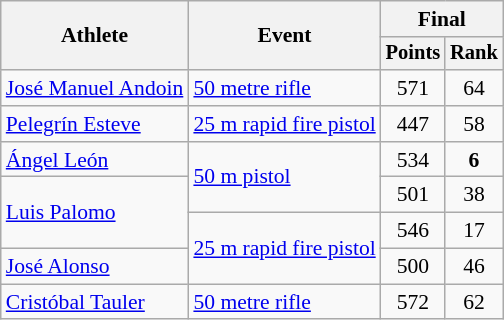<table class="wikitable" style="font-size:90%">
<tr>
<th rowspan="2">Athlete</th>
<th rowspan="2">Event</th>
<th colspan=2>Final</th>
</tr>
<tr style="font-size:95%">
<th>Points</th>
<th>Rank</th>
</tr>
<tr align=center>
<td align=left><a href='#'>José Manuel Andoin</a></td>
<td align=left><a href='#'>50 metre rifle</a></td>
<td>571</td>
<td>64</td>
</tr>
<tr align=center>
<td align=left><a href='#'>Pelegrín Esteve</a></td>
<td align=left><a href='#'>25 m rapid fire pistol</a></td>
<td>447</td>
<td>58</td>
</tr>
<tr align=center>
<td align=left><a href='#'>Ángel León</a></td>
<td align=left rowspan=2><a href='#'>50 m pistol</a></td>
<td>534</td>
<td><strong>6</strong></td>
</tr>
<tr align=center>
<td align=left rowspan=2><a href='#'>Luis Palomo</a></td>
<td>501</td>
<td>38</td>
</tr>
<tr align=center>
<td align=left rowspan=2><a href='#'>25 m rapid fire pistol</a></td>
<td>546</td>
<td>17</td>
</tr>
<tr align=center>
<td align=left><a href='#'>José Alonso</a></td>
<td>500</td>
<td>46</td>
</tr>
<tr align=center>
<td align=left><a href='#'>Cristóbal Tauler</a></td>
<td align=left><a href='#'>50 metre rifle</a></td>
<td>572</td>
<td>62</td>
</tr>
</table>
